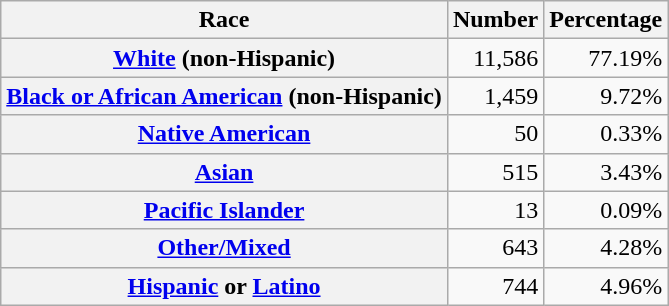<table class="wikitable" style="text-align:right">
<tr>
<th scope="col">Race</th>
<th scope="col">Number</th>
<th scope="col">Percentage</th>
</tr>
<tr>
<th scope="row"><a href='#'>White</a> (non-Hispanic)</th>
<td>11,586</td>
<td>77.19%</td>
</tr>
<tr>
<th scope="row"><a href='#'>Black or African American</a> (non-Hispanic)</th>
<td>1,459</td>
<td>9.72%</td>
</tr>
<tr>
<th scope="row"><a href='#'>Native American</a></th>
<td>50</td>
<td>0.33%</td>
</tr>
<tr>
<th scope="row"><a href='#'>Asian</a></th>
<td>515</td>
<td>3.43%</td>
</tr>
<tr>
<th scope="row"><a href='#'>Pacific Islander</a></th>
<td>13</td>
<td>0.09%</td>
</tr>
<tr>
<th scope="row"><a href='#'>Other/Mixed</a></th>
<td>643</td>
<td>4.28%</td>
</tr>
<tr>
<th scope="row"><a href='#'>Hispanic</a> or <a href='#'>Latino</a></th>
<td>744</td>
<td>4.96%</td>
</tr>
</table>
